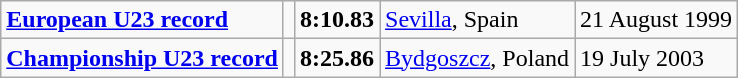<table class="wikitable">
<tr>
<td><strong><a href='#'>European U23 record</a></strong></td>
<td></td>
<td><strong>8:10.83</strong></td>
<td><a href='#'>Sevilla</a>, Spain</td>
<td>21 August 1999</td>
</tr>
<tr>
<td><strong><a href='#'>Championship U23 record</a></strong></td>
<td></td>
<td><strong>8:25.86</strong></td>
<td><a href='#'>Bydgoszcz</a>, Poland</td>
<td>19 July 2003</td>
</tr>
</table>
